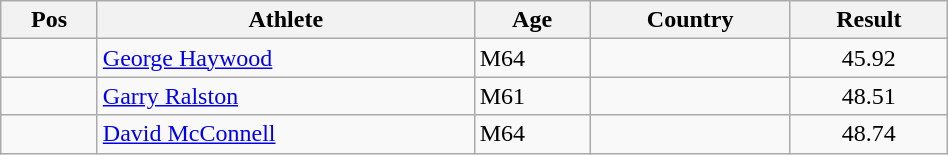<table class="wikitable"  style="text-align:center; width:50%;">
<tr>
<th>Pos</th>
<th>Athlete</th>
<th>Age</th>
<th>Country</th>
<th>Result</th>
</tr>
<tr>
<td align=center></td>
<td align=left><a href='#'>George Haywood</a></td>
<td align=left>M64</td>
<td align=left></td>
<td>45.92</td>
</tr>
<tr>
<td align=center></td>
<td align=left><a href='#'>Garry Ralston</a></td>
<td align=left>M61</td>
<td align=left></td>
<td>48.51</td>
</tr>
<tr>
<td align=center></td>
<td align=left><a href='#'>David McConnell</a></td>
<td align=left>M64</td>
<td align=left></td>
<td>48.74</td>
</tr>
</table>
